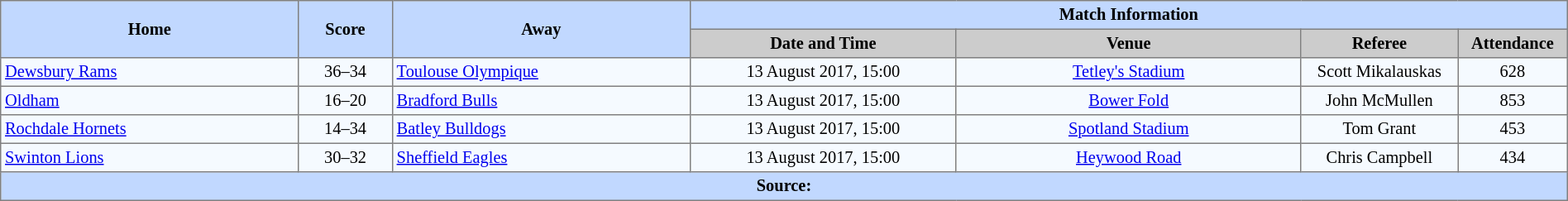<table border=1 style="border-collapse:collapse; font-size:85%; text-align:center;" cellpadding=3 cellspacing=0 width=100%>
<tr bgcolor=#C1D8FF>
<th rowspan=2 width=19%>Home</th>
<th rowspan=2 width=6%>Score</th>
<th rowspan=2 width=19%>Away</th>
<th colspan=6>Match Information</th>
</tr>
<tr bgcolor=#CCCCCC>
<th width=17%>Date and Time</th>
<th width=22%>Venue</th>
<th width=10%>Referee</th>
<th width=7%>Attendance</th>
</tr>
<tr bgcolor=#F5FAFF>
<td align=left> <a href='#'>Dewsbury Rams</a></td>
<td>36–34</td>
<td align=left> <a href='#'>Toulouse Olympique</a></td>
<td>13 August 2017, 15:00</td>
<td><a href='#'>Tetley's Stadium</a></td>
<td>Scott Mikalauskas</td>
<td>628</td>
</tr>
<tr bgcolor=#F5FAFF>
<td align=left> <a href='#'>Oldham</a></td>
<td>16–20</td>
<td align=left> <a href='#'>Bradford Bulls</a></td>
<td>13 August 2017, 15:00</td>
<td><a href='#'>Bower Fold</a></td>
<td>John McMullen</td>
<td>853</td>
</tr>
<tr bgcolor=#F5FAFF>
<td align=left> <a href='#'>Rochdale Hornets</a></td>
<td>14–34</td>
<td align=left> <a href='#'>Batley Bulldogs</a></td>
<td>13 August 2017, 15:00</td>
<td><a href='#'>Spotland Stadium</a></td>
<td>Tom Grant</td>
<td>453</td>
</tr>
<tr bgcolor=#F5FAFF>
<td align=left> <a href='#'>Swinton Lions</a></td>
<td>30–32</td>
<td align=left> <a href='#'>Sheffield Eagles</a></td>
<td>13 August 2017, 15:00</td>
<td><a href='#'>Heywood Road</a></td>
<td>Chris Campbell</td>
<td>434</td>
</tr>
<tr style="background:#c1d8ff;">
<th colspan=12>Source:</th>
</tr>
</table>
